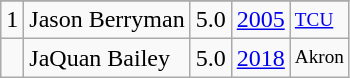<table class="wikitable">
<tr>
</tr>
<tr>
<td>1</td>
<td>Jason Berryman</td>
<td>5.0</td>
<td><a href='#'>2005</a></td>
<td style="font-size:80%;"><a href='#'>TCU</a></td>
</tr>
<tr>
<td></td>
<td>JaQuan Bailey</td>
<td>5.0</td>
<td><a href='#'>2018</a></td>
<td style="font-size:80%;">Akron</td>
</tr>
</table>
